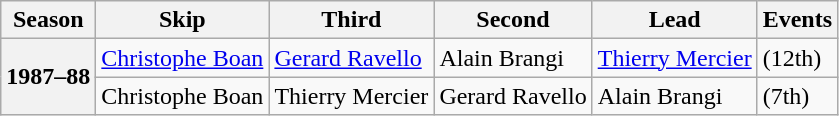<table class="wikitable">
<tr>
<th scope="col">Season</th>
<th scope="col">Skip</th>
<th scope="col">Third</th>
<th scope="col">Second</th>
<th scope="col">Lead</th>
<th scope="col">Events</th>
</tr>
<tr>
<th scope="row" rowspan=2>1987–88</th>
<td><a href='#'>Christophe Boan</a></td>
<td><a href='#'>Gerard Ravello</a></td>
<td>Alain Brangi</td>
<td><a href='#'>Thierry Mercier</a></td>
<td> (12th)</td>
</tr>
<tr>
<td>Christophe Boan</td>
<td>Thierry Mercier</td>
<td>Gerard Ravello</td>
<td>Alain Brangi</td>
<td> (7th)</td>
</tr>
</table>
